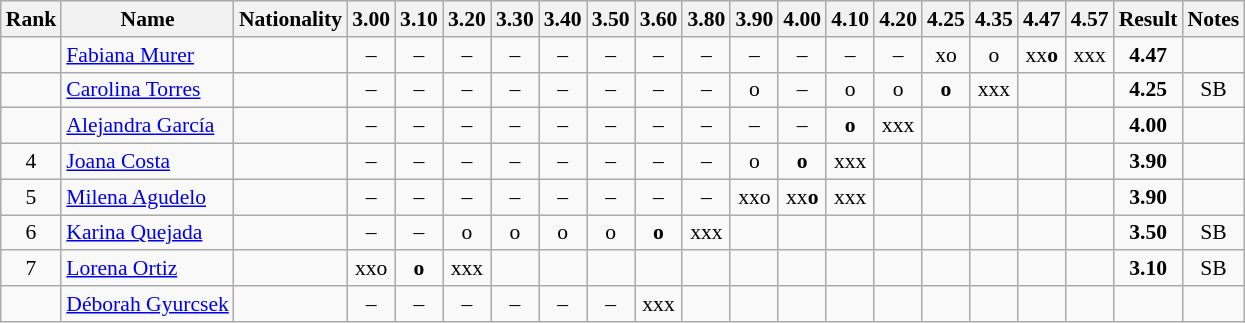<table class="wikitable sortable" style="text-align:center;font-size:90%">
<tr>
<th>Rank</th>
<th>Name</th>
<th>Nationality</th>
<th>3.00</th>
<th>3.10</th>
<th>3.20</th>
<th>3.30</th>
<th>3.40</th>
<th>3.50</th>
<th>3.60</th>
<th>3.80</th>
<th>3.90</th>
<th>4.00</th>
<th>4.10</th>
<th>4.20</th>
<th>4.25</th>
<th>4.35</th>
<th>4.47</th>
<th>4.57</th>
<th>Result</th>
<th>Notes</th>
</tr>
<tr>
<td></td>
<td align=left><a href='#'>Fabiana Murer</a></td>
<td align=left></td>
<td>–</td>
<td>–</td>
<td>–</td>
<td>–</td>
<td>–</td>
<td>–</td>
<td>–</td>
<td>–</td>
<td>–</td>
<td>–</td>
<td>–</td>
<td>–</td>
<td>xo</td>
<td>o</td>
<td>xx<strong>o</strong></td>
<td>xxx</td>
<td><strong>4.47</strong></td>
<td></td>
</tr>
<tr>
<td></td>
<td align=left><a href='#'>Carolina Torres</a></td>
<td align=left></td>
<td>–</td>
<td>–</td>
<td>–</td>
<td>–</td>
<td>–</td>
<td>–</td>
<td>–</td>
<td>–</td>
<td>o</td>
<td>–</td>
<td>o</td>
<td>o</td>
<td><strong>o</strong></td>
<td>xxx</td>
<td></td>
<td></td>
<td><strong>4.25</strong></td>
<td>SB</td>
</tr>
<tr>
<td></td>
<td align=left><a href='#'>Alejandra García</a></td>
<td align=left></td>
<td>–</td>
<td>–</td>
<td>–</td>
<td>–</td>
<td>–</td>
<td>–</td>
<td>–</td>
<td>–</td>
<td>–</td>
<td>–</td>
<td><strong>o</strong></td>
<td>xxx</td>
<td></td>
<td></td>
<td></td>
<td></td>
<td><strong>4.00</strong></td>
<td></td>
</tr>
<tr>
<td>4</td>
<td align=left><a href='#'>Joana Costa</a></td>
<td align=left></td>
<td>–</td>
<td>–</td>
<td>–</td>
<td>–</td>
<td>–</td>
<td>–</td>
<td>–</td>
<td>–</td>
<td>o</td>
<td><strong>o</strong></td>
<td>xxx</td>
<td></td>
<td></td>
<td></td>
<td></td>
<td></td>
<td><strong>3.90</strong></td>
<td></td>
</tr>
<tr>
<td>5</td>
<td align=left><a href='#'>Milena Agudelo</a></td>
<td align=left></td>
<td>–</td>
<td>–</td>
<td>–</td>
<td>–</td>
<td>–</td>
<td>–</td>
<td>–</td>
<td>–</td>
<td>xxo</td>
<td>xx<strong>o</strong></td>
<td>xxx</td>
<td></td>
<td></td>
<td></td>
<td></td>
<td></td>
<td><strong>3.90</strong></td>
<td></td>
</tr>
<tr>
<td>6</td>
<td align=left><a href='#'>Karina Quejada</a></td>
<td align=left></td>
<td>–</td>
<td>–</td>
<td>o</td>
<td>o</td>
<td>o</td>
<td>o</td>
<td><strong>o</strong></td>
<td>xxx</td>
<td></td>
<td></td>
<td></td>
<td></td>
<td></td>
<td></td>
<td></td>
<td></td>
<td><strong>3.50</strong></td>
<td>SB</td>
</tr>
<tr>
<td>7</td>
<td align=left><a href='#'>Lorena Ortiz</a></td>
<td align=left></td>
<td>xxo</td>
<td><strong>o</strong></td>
<td>xxx</td>
<td></td>
<td></td>
<td></td>
<td></td>
<td></td>
<td></td>
<td></td>
<td></td>
<td></td>
<td></td>
<td></td>
<td></td>
<td></td>
<td><strong>3.10</strong></td>
<td>SB</td>
</tr>
<tr>
<td></td>
<td align=left><a href='#'>Déborah Gyurcsek</a></td>
<td align=left></td>
<td>–</td>
<td>–</td>
<td>–</td>
<td>–</td>
<td>–</td>
<td>–</td>
<td>xxx</td>
<td></td>
<td></td>
<td></td>
<td></td>
<td></td>
<td></td>
<td></td>
<td></td>
<td></td>
<td><strong></strong></td>
<td></td>
</tr>
</table>
